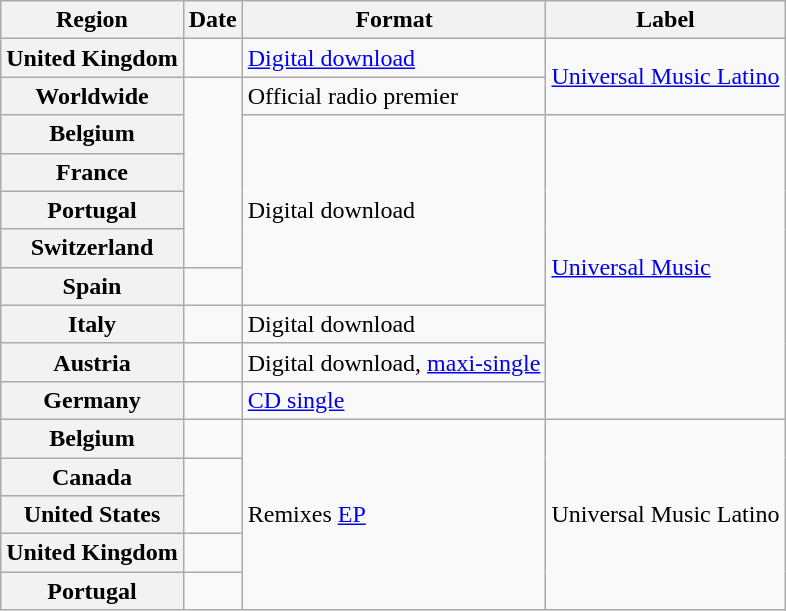<table class="wikitable plainrowheaders">
<tr>
<th scope="col">Region</th>
<th scope="col">Date</th>
<th scope="col">Format</th>
<th scope="col">Label</th>
</tr>
<tr>
<th scope="row">United Kingdom</th>
<td></td>
<td><a href='#'>Digital download</a></td>
<td rowspan="2"><a href='#'>Universal Music Latino</a></td>
</tr>
<tr>
<th scope="row">Worldwide</th>
<td rowspan="5"></td>
<td>Official radio premier</td>
</tr>
<tr>
<th scope="row">Belgium</th>
<td rowspan="5">Digital download</td>
<td rowspan="8"><a href='#'>Universal Music</a></td>
</tr>
<tr>
<th scope="row">France</th>
</tr>
<tr>
<th scope="row">Portugal</th>
</tr>
<tr>
<th scope="row">Switzerland</th>
</tr>
<tr>
<th scope="row">Spain</th>
<td></td>
</tr>
<tr>
<th scope="row">Italy</th>
<td></td>
<td>Digital download</td>
</tr>
<tr>
<th scope="row">Austria</th>
<td></td>
<td>Digital download, <a href='#'>maxi-single</a></td>
</tr>
<tr>
<th scope="row">Germany</th>
<td></td>
<td><a href='#'>CD single</a></td>
</tr>
<tr>
<th scope="row">Belgium</th>
<td></td>
<td rowspan="5">Remixes <a href='#'>EP</a></td>
<td rowspan="5">Universal Music Latino</td>
</tr>
<tr>
<th scope="row">Canada</th>
<td rowspan="2"></td>
</tr>
<tr>
<th scope="row">United States</th>
</tr>
<tr>
<th scope="row">United Kingdom</th>
<td></td>
</tr>
<tr>
<th scope="row">Portugal</th>
<td></td>
</tr>
</table>
